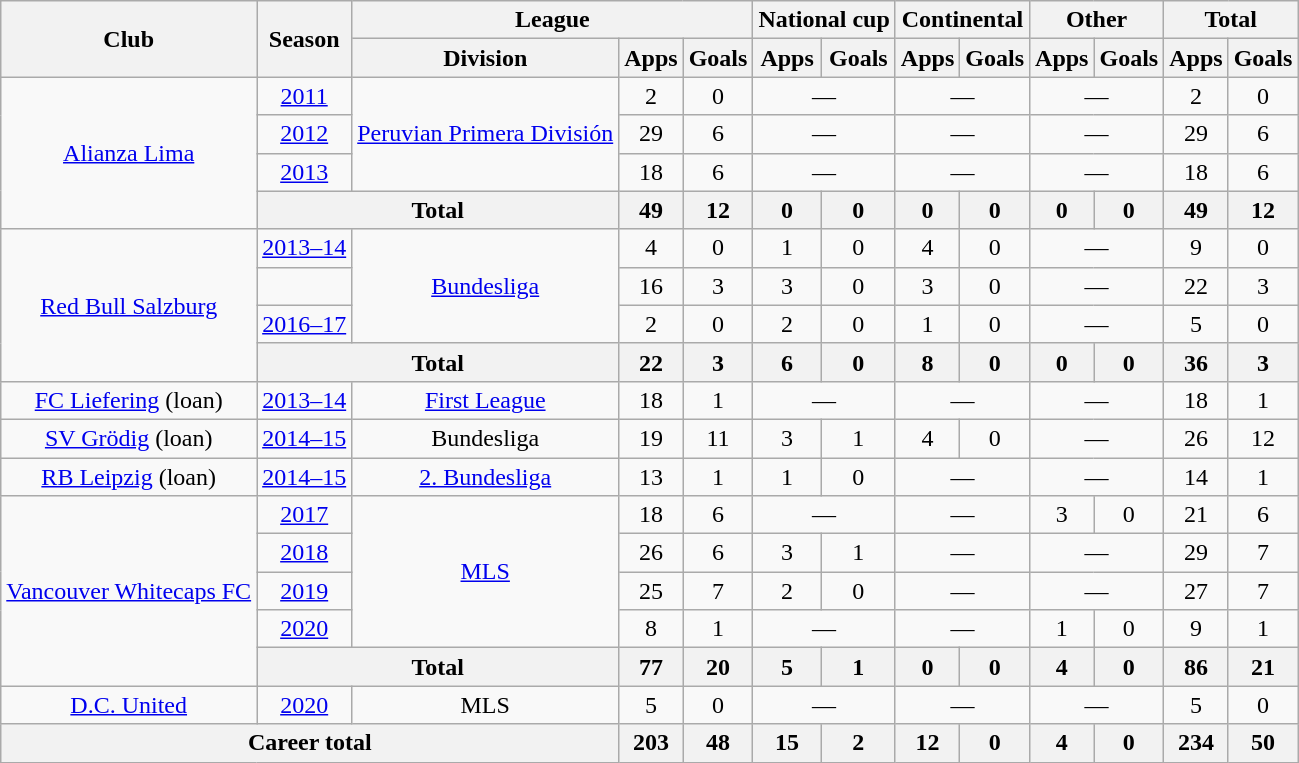<table class="wikitable" style="text-align:center">
<tr>
<th rowspan="2">Club</th>
<th rowspan="2">Season</th>
<th colspan="3">League</th>
<th colspan="2">National cup</th>
<th colspan="2">Continental</th>
<th colspan="2">Other</th>
<th colspan="2">Total</th>
</tr>
<tr>
<th>Division</th>
<th>Apps</th>
<th>Goals</th>
<th>Apps</th>
<th>Goals</th>
<th>Apps</th>
<th>Goals</th>
<th>Apps</th>
<th>Goals</th>
<th>Apps</th>
<th>Goals</th>
</tr>
<tr>
<td rowspan="4"><a href='#'>Alianza Lima</a></td>
<td><a href='#'>2011</a></td>
<td rowspan="3"><a href='#'>Peruvian Primera División</a></td>
<td>2</td>
<td>0</td>
<td colspan="2">—</td>
<td colspan="2">—</td>
<td colspan="2">—</td>
<td>2</td>
<td>0</td>
</tr>
<tr>
<td><a href='#'>2012</a></td>
<td>29</td>
<td>6</td>
<td colspan="2">—</td>
<td colspan="2">—</td>
<td colspan="2">—</td>
<td>29</td>
<td>6</td>
</tr>
<tr>
<td><a href='#'>2013</a></td>
<td>18</td>
<td>6</td>
<td colspan="2">—</td>
<td colspan="2">—</td>
<td colspan="2">—</td>
<td>18</td>
<td>6</td>
</tr>
<tr>
<th colspan="2">Total</th>
<th>49</th>
<th>12</th>
<th>0</th>
<th>0</th>
<th>0</th>
<th>0</th>
<th>0</th>
<th>0</th>
<th>49</th>
<th>12</th>
</tr>
<tr>
<td rowspan="4"><a href='#'>Red Bull Salzburg</a></td>
<td><a href='#'>2013–14</a></td>
<td rowspan="3"><a href='#'>Bundesliga</a></td>
<td>4</td>
<td>0</td>
<td>1</td>
<td>0</td>
<td>4</td>
<td>0</td>
<td colspan="2">—</td>
<td>9</td>
<td>0</td>
</tr>
<tr>
<td></td>
<td>16</td>
<td>3</td>
<td>3</td>
<td>0</td>
<td>3</td>
<td>0</td>
<td colspan="2">—</td>
<td>22</td>
<td>3</td>
</tr>
<tr>
<td><a href='#'>2016–17</a></td>
<td>2</td>
<td>0</td>
<td>2</td>
<td>0</td>
<td>1</td>
<td>0</td>
<td colspan="2">—</td>
<td>5</td>
<td>0</td>
</tr>
<tr>
<th colspan="2">Total</th>
<th>22</th>
<th>3</th>
<th>6</th>
<th>0</th>
<th>8</th>
<th>0</th>
<th>0</th>
<th>0</th>
<th>36</th>
<th>3</th>
</tr>
<tr>
<td><a href='#'>FC Liefering</a> (loan)</td>
<td><a href='#'>2013–14</a></td>
<td><a href='#'>First League</a></td>
<td>18</td>
<td>1</td>
<td colspan="2">—</td>
<td colspan="2">—</td>
<td colspan="2">—</td>
<td>18</td>
<td>1</td>
</tr>
<tr>
<td><a href='#'>SV Grödig</a> (loan)</td>
<td><a href='#'>2014–15</a></td>
<td>Bundesliga</td>
<td>19</td>
<td>11</td>
<td>3</td>
<td>1</td>
<td>4</td>
<td>0</td>
<td colspan="2">—</td>
<td>26</td>
<td>12</td>
</tr>
<tr>
<td><a href='#'>RB Leipzig</a>  (loan)</td>
<td><a href='#'>2014–15</a></td>
<td><a href='#'>2. Bundesliga</a></td>
<td>13</td>
<td>1</td>
<td>1</td>
<td>0</td>
<td colspan="2">—</td>
<td colspan="2">—</td>
<td>14</td>
<td>1</td>
</tr>
<tr>
<td rowspan="5"><a href='#'>Vancouver Whitecaps FC</a></td>
<td><a href='#'>2017</a></td>
<td rowspan="4"><a href='#'>MLS</a></td>
<td>18</td>
<td>6</td>
<td colspan="2">—</td>
<td colspan="2">—</td>
<td>3</td>
<td>0</td>
<td>21</td>
<td>6</td>
</tr>
<tr>
<td><a href='#'>2018</a></td>
<td>26</td>
<td>6</td>
<td>3</td>
<td>1</td>
<td colspan="2">—</td>
<td colspan="2">—</td>
<td>29</td>
<td>7</td>
</tr>
<tr>
<td><a href='#'>2019</a></td>
<td>25</td>
<td>7</td>
<td>2</td>
<td>0</td>
<td colspan="2">—</td>
<td colspan="2">—</td>
<td>27</td>
<td>7</td>
</tr>
<tr>
<td><a href='#'>2020</a></td>
<td>8</td>
<td>1</td>
<td colspan="2">—</td>
<td colspan="2">—</td>
<td>1</td>
<td>0</td>
<td>9</td>
<td>1</td>
</tr>
<tr>
<th colspan="2">Total</th>
<th>77</th>
<th>20</th>
<th>5</th>
<th>1</th>
<th>0</th>
<th>0</th>
<th>4</th>
<th>0</th>
<th>86</th>
<th>21</th>
</tr>
<tr>
<td><a href='#'>D.C. United</a></td>
<td><a href='#'>2020</a></td>
<td>MLS</td>
<td>5</td>
<td>0</td>
<td colspan="2">—</td>
<td colspan="2">—</td>
<td colspan="2">—</td>
<td>5</td>
<td>0</td>
</tr>
<tr>
<th colspan="3">Career total</th>
<th>203</th>
<th>48</th>
<th>15</th>
<th>2</th>
<th>12</th>
<th>0</th>
<th>4</th>
<th>0</th>
<th>234</th>
<th>50</th>
</tr>
</table>
